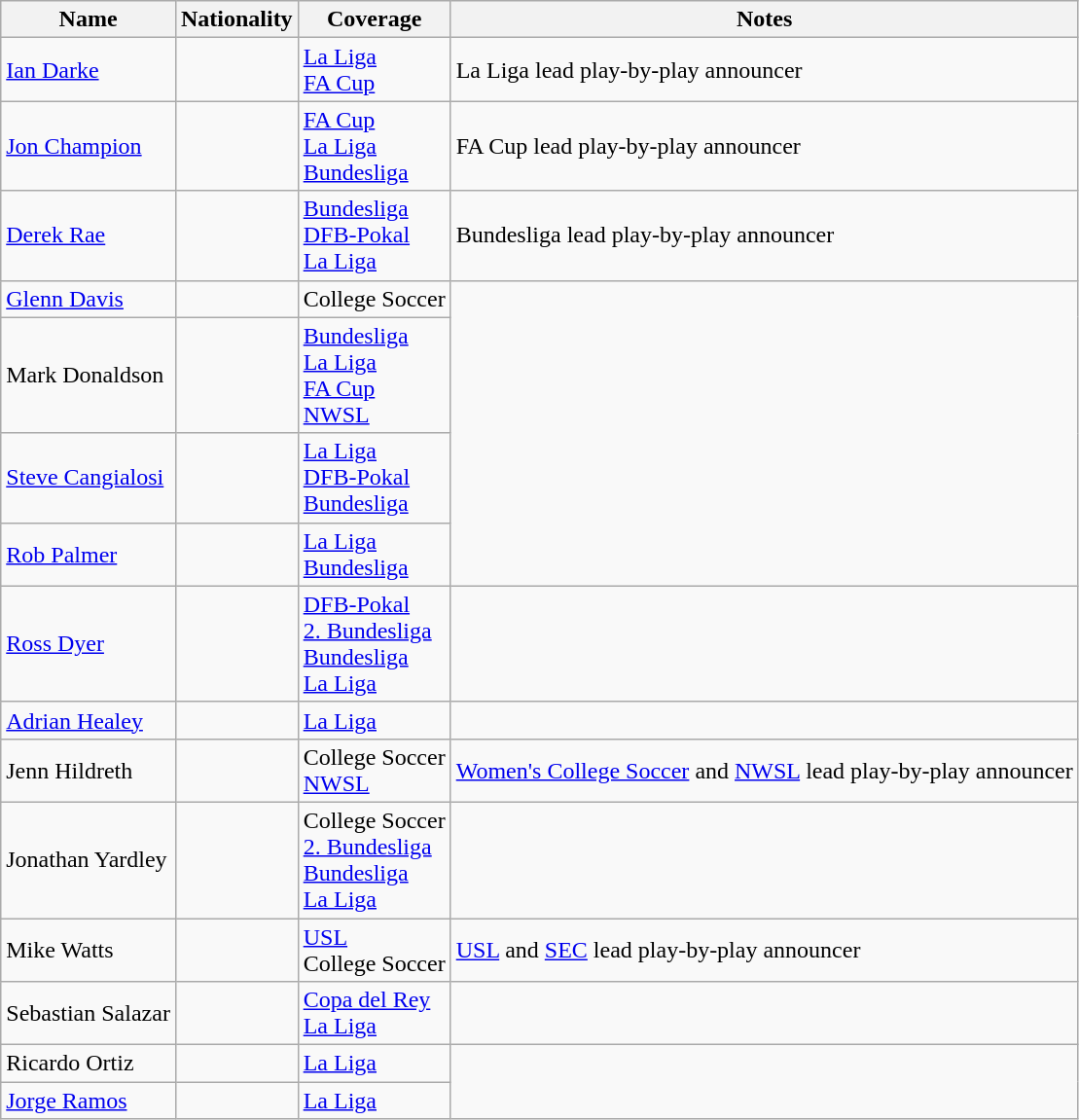<table class="wikitable">
<tr>
<th>Name</th>
<th>Nationality</th>
<th>Coverage</th>
<th>Notes</th>
</tr>
<tr>
<td><a href='#'>Ian Darke</a></td>
<td></td>
<td><a href='#'>La Liga</a><br><a href='#'>FA Cup</a></td>
<td>La Liga lead play-by-play announcer</td>
</tr>
<tr>
<td><a href='#'>Jon Champion</a></td>
<td></td>
<td><a href='#'>FA Cup</a><br><a href='#'>La Liga</a><br><a href='#'>Bundesliga</a></td>
<td>FA Cup lead play-by-play announcer</td>
</tr>
<tr>
<td><a href='#'>Derek Rae</a></td>
<td></td>
<td><a href='#'>Bundesliga</a><br><a href='#'>DFB-Pokal</a><br><a href='#'>La Liga</a></td>
<td>Bundesliga lead play-by-play announcer</td>
</tr>
<tr>
<td><a href='#'>Glenn Davis</a></td>
<td></td>
<td>College Soccer</td>
</tr>
<tr>
<td>Mark Donaldson</td>
<td></td>
<td><a href='#'>Bundesliga</a><br><a href='#'>La Liga</a><br><a href='#'>FA Cup</a><br><a href='#'>NWSL</a></td>
</tr>
<tr>
<td><a href='#'>Steve Cangialosi</a></td>
<td></td>
<td><a href='#'>La Liga</a><br><a href='#'>DFB-Pokal</a><br><a href='#'>Bundesliga</a></td>
</tr>
<tr>
<td><a href='#'>Rob Palmer</a></td>
<td></td>
<td><a href='#'>La Liga</a><br><a href='#'>Bundesliga</a></td>
</tr>
<tr>
<td><a href='#'>Ross Dyer</a></td>
<td></td>
<td><a href='#'>DFB-Pokal</a><br><a href='#'>2. Bundesliga</a><br><a href='#'>Bundesliga</a><br><a href='#'>La Liga</a></td>
<td></td>
</tr>
<tr>
<td><a href='#'>Adrian Healey</a></td>
<td></td>
<td><a href='#'>La Liga</a></td>
<td></td>
</tr>
<tr>
<td>Jenn Hildreth</td>
<td></td>
<td>College Soccer<br><a href='#'>NWSL</a></td>
<td><a href='#'>Women's College Soccer</a> and <a href='#'>NWSL</a> lead play-by-play announcer</td>
</tr>
<tr>
<td>Jonathan Yardley</td>
<td></td>
<td>College Soccer<br><a href='#'>2. Bundesliga</a><br><a href='#'>Bundesliga</a><br><a href='#'>La Liga</a></td>
<td></td>
</tr>
<tr>
<td>Mike Watts</td>
<td></td>
<td><a href='#'>USL</a><br>College Soccer</td>
<td><a href='#'>USL</a> and <a href='#'>SEC</a> lead play-by-play announcer</td>
</tr>
<tr>
<td>Sebastian Salazar</td>
<td></td>
<td><a href='#'>Copa del Rey</a><br><a href='#'>La Liga</a></td>
<td></td>
</tr>
<tr>
<td>Ricardo Ortiz</td>
<td></td>
<td><a href='#'>La Liga</a></td>
</tr>
<tr>
<td><a href='#'>Jorge Ramos</a></td>
<td></td>
<td><a href='#'>La Liga</a></td>
</tr>
</table>
